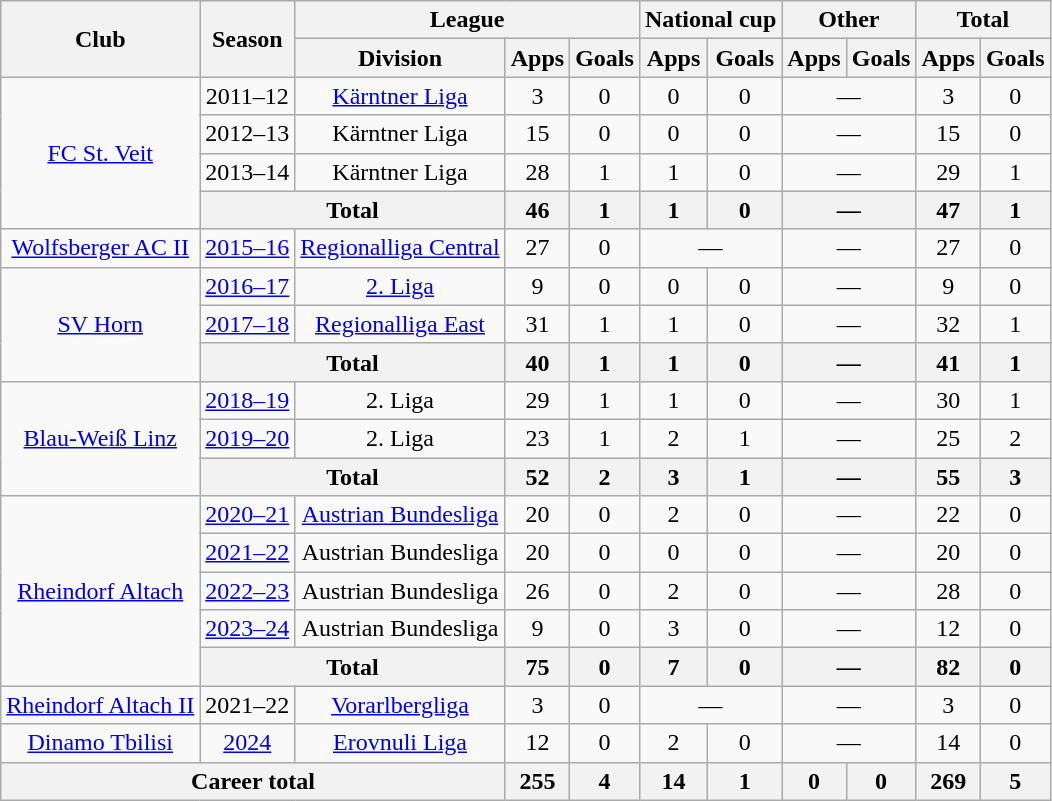<table class="wikitable" style="text-align:center">
<tr>
<th rowspan="2">Club</th>
<th rowspan="2">Season</th>
<th colspan="3">League</th>
<th colspan="2">National cup</th>
<th colspan="2">Other</th>
<th colspan="2">Total</th>
</tr>
<tr>
<th>Division</th>
<th>Apps</th>
<th>Goals</th>
<th>Apps</th>
<th>Goals</th>
<th>Apps</th>
<th>Goals</th>
<th>Apps</th>
<th>Goals</th>
</tr>
<tr>
<td rowspan="4"><a href='#'>FC St. Veit</a></td>
<td>2011–12</td>
<td><a href='#'>Kärntner Liga</a></td>
<td>3</td>
<td>0</td>
<td>0</td>
<td>0</td>
<td colspan="2">—</td>
<td>3</td>
<td>0</td>
</tr>
<tr>
<td>2012–13</td>
<td>Kärntner Liga</td>
<td>15</td>
<td>0</td>
<td>0</td>
<td>0</td>
<td colspan="2">—</td>
<td>15</td>
<td>0</td>
</tr>
<tr>
<td>2013–14</td>
<td>Kärntner Liga</td>
<td>28</td>
<td>1</td>
<td>1</td>
<td>0</td>
<td colspan="2">—</td>
<td>29</td>
<td>1</td>
</tr>
<tr>
<th colspan="2">Total</th>
<th>46</th>
<th>1</th>
<th>1</th>
<th>0</th>
<th colspan="2">—</th>
<th>47</th>
<th>1</th>
</tr>
<tr>
<td><a href='#'>Wolfsberger AC II</a></td>
<td><a href='#'>2015–16</a></td>
<td><a href='#'>Regionalliga Central</a></td>
<td>27</td>
<td>0</td>
<td colspan="2">—</td>
<td colspan="2">—</td>
<td>27</td>
<td>0</td>
</tr>
<tr>
<td rowspan="3"><a href='#'>SV Horn</a></td>
<td><a href='#'>2016–17</a></td>
<td><a href='#'>2. Liga</a></td>
<td>9</td>
<td>0</td>
<td>0</td>
<td>0</td>
<td colspan="2">—</td>
<td>9</td>
<td>0</td>
</tr>
<tr>
<td><a href='#'>2017–18</a></td>
<td><a href='#'>Regionalliga East</a></td>
<td>31</td>
<td>1</td>
<td>1</td>
<td>0</td>
<td colspan="2">—</td>
<td>32</td>
<td>1</td>
</tr>
<tr>
<th colspan="2">Total</th>
<th>40</th>
<th>1</th>
<th>1</th>
<th>0</th>
<th colspan="2">—</th>
<th>41</th>
<th>1</th>
</tr>
<tr>
<td rowspan="3"><a href='#'>Blau-Weiß Linz</a></td>
<td><a href='#'>2018–19</a></td>
<td>2. Liga</td>
<td>29</td>
<td>1</td>
<td>1</td>
<td>0</td>
<td colspan="2">—</td>
<td>30</td>
<td>1</td>
</tr>
<tr>
<td><a href='#'>2019–20</a></td>
<td>2. Liga</td>
<td>23</td>
<td>1</td>
<td>2</td>
<td>1</td>
<td colspan="2">—</td>
<td>25</td>
<td>2</td>
</tr>
<tr>
<th colspan="2">Total</th>
<th>52</th>
<th>2</th>
<th>3</th>
<th>1</th>
<th colspan="2">—</th>
<th>55</th>
<th>3</th>
</tr>
<tr>
<td rowspan="5"><a href='#'>Rheindorf Altach</a></td>
<td><a href='#'>2020–21</a></td>
<td><a href='#'>Austrian Bundesliga</a></td>
<td>20</td>
<td>0</td>
<td>2</td>
<td>0</td>
<td colspan="2">—</td>
<td>22</td>
<td>0</td>
</tr>
<tr>
<td><a href='#'>2021–22</a></td>
<td>Austrian Bundesliga</td>
<td>20</td>
<td>0</td>
<td>0</td>
<td>0</td>
<td colspan="2">—</td>
<td>20</td>
<td>0</td>
</tr>
<tr>
<td><a href='#'>2022–23</a></td>
<td>Austrian Bundesliga</td>
<td>26</td>
<td>0</td>
<td>2</td>
<td>0</td>
<td colspan="2">—</td>
<td>28</td>
<td>0</td>
</tr>
<tr>
<td><a href='#'>2023–24</a></td>
<td>Austrian Bundesliga</td>
<td>9</td>
<td>0</td>
<td>3</td>
<td>0</td>
<td colspan="2">—</td>
<td>12</td>
<td>0</td>
</tr>
<tr>
<th colspan="2">Total</th>
<th>75</th>
<th>0</th>
<th>7</th>
<th>0</th>
<th colspan="2">—</th>
<th>82</th>
<th>0</th>
</tr>
<tr>
<td><a href='#'>Rheindorf Altach II</a></td>
<td>2021–22</td>
<td><a href='#'>Vorarlbergliga</a></td>
<td>3</td>
<td>0</td>
<td colspan="2">—</td>
<td colspan="2">—</td>
<td>3</td>
<td>0</td>
</tr>
<tr>
<td rowspan="1"><a href='#'>Dinamo Tbilisi</a></td>
<td><a href='#'>2024</a></td>
<td><a href='#'>Erovnuli Liga</a></td>
<td>12</td>
<td>0</td>
<td>2</td>
<td>0</td>
<td colspan="2">—</td>
<td>14</td>
<td>0</td>
</tr>
<tr>
<th colspan="3">Career total</th>
<th>255</th>
<th>4</th>
<th>14</th>
<th>1</th>
<th>0</th>
<th>0</th>
<th>269</th>
<th>5</th>
</tr>
</table>
